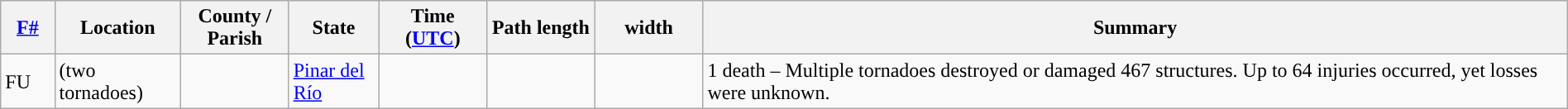<table class="wikitable sortable" style="width:100%;">
<tr>
<th scope="col"  style="width:3%; text-align:center;"><a href='#'>F#</a></th>
<th scope="col"  style="width:7%; text-align:center;" class="unsortable">Location</th>
<th scope="col"  style="width:6%; text-align:center;" class="unsortable">County / Parish</th>
<th scope="col"  style="width:5%; text-align:center;">State</th>
<th scope="col"  style="width:6%; text-align:center;">Time (<a href='#'>UTC</a>)</th>
<th scope="col"  style="width:6%; text-align:center;">Path length</th>
<th scope="col"  style="width:6%; text-align:center;"> width</th>
<th scope="col" class="unsortable" style="width:48%; text-align:center;">Summary</th>
</tr>
<tr>
<td>FU</td>
<td> (two tornadoes)</td>
<td></td>
<td><a href='#'>Pinar del Río</a></td>
<td></td>
<td></td>
<td></td>
<td>1 death – Multiple tornadoes destroyed or damaged 467 structures. Up to 64 injuries occurred, yet losses were unknown.</td>
</tr>
</table>
